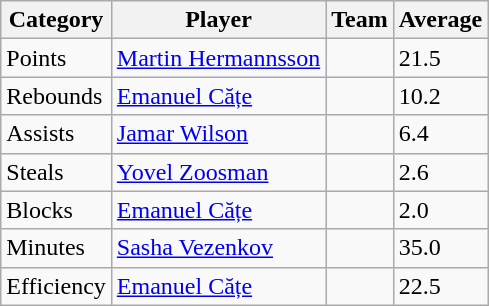<table class=wikitable>
<tr>
<th>Category</th>
<th>Player</th>
<th>Team</th>
<th>Average</th>
</tr>
<tr>
<td>Points</td>
<td><a href='#'>Martin Hermannsson</a></td>
<td></td>
<td>21.5</td>
</tr>
<tr>
<td>Rebounds</td>
<td><a href='#'>Emanuel Cățe</a></td>
<td></td>
<td>10.2</td>
</tr>
<tr>
<td>Assists</td>
<td><a href='#'>Jamar Wilson</a></td>
<td></td>
<td>6.4</td>
</tr>
<tr>
<td>Steals</td>
<td><a href='#'>Yovel Zoosman</a></td>
<td></td>
<td>2.6</td>
</tr>
<tr>
<td>Blocks</td>
<td><a href='#'>Emanuel Cățe</a></td>
<td></td>
<td>2.0</td>
</tr>
<tr>
<td>Minutes</td>
<td><a href='#'>Sasha Vezenkov</a></td>
<td></td>
<td>35.0</td>
</tr>
<tr>
<td>Efficiency</td>
<td><a href='#'>Emanuel Cățe</a></td>
<td></td>
<td>22.5</td>
</tr>
</table>
